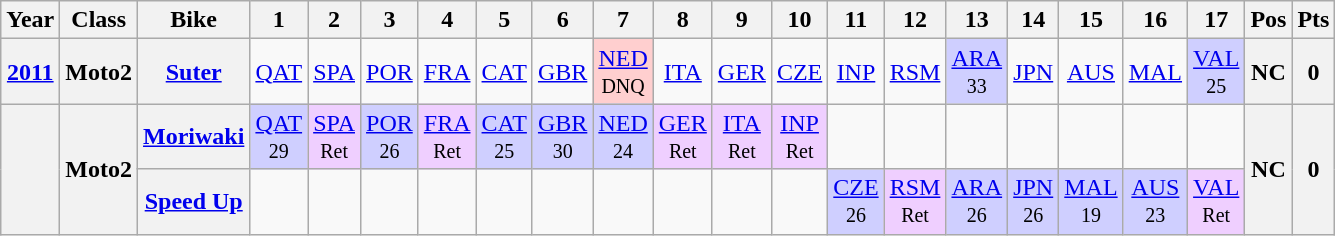<table class="wikitable" style="text-align:center">
<tr>
<th>Year</th>
<th>Class</th>
<th>Bike</th>
<th>1</th>
<th>2</th>
<th>3</th>
<th>4</th>
<th>5</th>
<th>6</th>
<th>7</th>
<th>8</th>
<th>9</th>
<th>10</th>
<th>11</th>
<th>12</th>
<th>13</th>
<th>14</th>
<th>15</th>
<th>16</th>
<th>17</th>
<th>Pos</th>
<th>Pts</th>
</tr>
<tr>
<th align="left"><a href='#'>2011</a></th>
<th align="left">Moto2</th>
<th align="left"><a href='#'>Suter</a></th>
<td><a href='#'>QAT</a></td>
<td><a href='#'>SPA</a></td>
<td><a href='#'>POR</a></td>
<td><a href='#'>FRA</a></td>
<td><a href='#'>CAT</a></td>
<td><a href='#'>GBR</a></td>
<td style="background:#ffcfcf;"><a href='#'>NED</a><br><small>DNQ</small></td>
<td><a href='#'>ITA</a></td>
<td><a href='#'>GER</a></td>
<td><a href='#'>CZE</a></td>
<td><a href='#'>INP</a></td>
<td><a href='#'>RSM</a></td>
<td style="background:#cfcfff;"><a href='#'>ARA</a><br><small>33</small></td>
<td><a href='#'>JPN</a></td>
<td><a href='#'>AUS</a></td>
<td><a href='#'>MAL</a></td>
<td style="background:#cfcfff;"><a href='#'>VAL</a><br><small>25</small></td>
<th>NC</th>
<th>0</th>
</tr>
<tr>
<th align="left" rowspan=2></th>
<th align="left" rowspan=2>Moto2</th>
<th align="left"><a href='#'>Moriwaki</a></th>
<td style="background:#cfcfff;"><a href='#'>QAT</a><br><small>29</small></td>
<td style="background:#efcfff;"><a href='#'>SPA</a><br><small>Ret</small></td>
<td style="background:#cfcfff;"><a href='#'>POR</a><br><small>26</small></td>
<td style="background:#efcfff;"><a href='#'>FRA</a><br><small>Ret</small></td>
<td style="background:#cfcfff;"><a href='#'>CAT</a><br><small>25</small></td>
<td style="background:#cfcfff;"><a href='#'>GBR</a><br><small>30</small></td>
<td style="background:#cfcfff;"><a href='#'>NED</a><br><small>24</small></td>
<td style="background:#efcfff;"><a href='#'>GER</a><br><small>Ret</small></td>
<td style="background:#efcfff;"><a href='#'>ITA</a><br><small>Ret</small></td>
<td style="background:#efcfff;"><a href='#'>INP</a><br><small>Ret</small></td>
<td></td>
<td></td>
<td></td>
<td></td>
<td></td>
<td></td>
<td></td>
<th rowspan=2>NC</th>
<th rowspan=2>0</th>
</tr>
<tr>
<th align="left"><a href='#'>Speed Up</a></th>
<td></td>
<td></td>
<td></td>
<td></td>
<td></td>
<td></td>
<td></td>
<td></td>
<td></td>
<td></td>
<td style="background:#cfcfff;"><a href='#'>CZE</a><br><small>26</small></td>
<td style="background:#efcfff;"><a href='#'>RSM</a><br><small>Ret</small></td>
<td style="background:#cfcfff;"><a href='#'>ARA</a><br><small>26</small></td>
<td style="background:#cfcfff;"><a href='#'>JPN</a><br><small>26</small></td>
<td style="background:#cfcfff;"><a href='#'>MAL</a><br><small>19</small></td>
<td style="background:#cfcfff;"><a href='#'>AUS</a><br><small>23</small></td>
<td style="background:#efcfff;"><a href='#'>VAL</a><br><small>Ret</small></td>
</tr>
</table>
